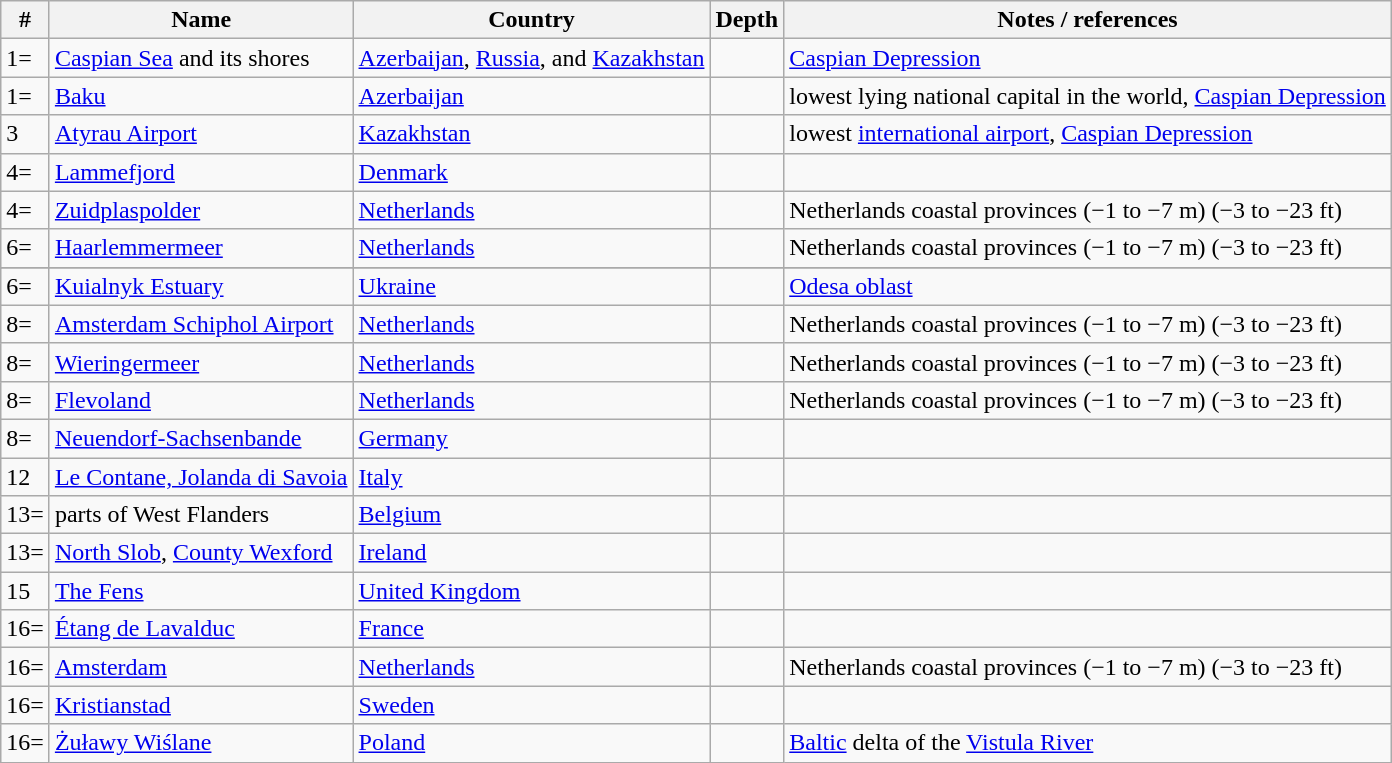<table Class="wikitable sortable">
<tr>
<th>#</th>
<th>Name</th>
<th>Country</th>
<th>Depth</th>
<th>Notes / references</th>
</tr>
<tr>
<td>1=</td>
<td><a href='#'>Caspian Sea</a> and its shores</td>
<td><a href='#'>Azerbaijan</a>, <a href='#'>Russia</a>, and <a href='#'>Kazakhstan</a></td>
<td></td>
<td><a href='#'>Caspian Depression</a></td>
</tr>
<tr>
<td>1=</td>
<td><a href='#'>Baku</a></td>
<td><a href='#'>Azerbaijan</a></td>
<td></td>
<td>lowest lying national capital in the world, <a href='#'>Caspian Depression</a></td>
</tr>
<tr>
<td>3</td>
<td><a href='#'>Atyrau Airport</a></td>
<td><a href='#'>Kazakhstan</a></td>
<td></td>
<td>lowest <a href='#'>international airport</a>, <a href='#'>Caspian Depression</a></td>
</tr>
<tr>
<td>4=</td>
<td><a href='#'>Lammefjord</a></td>
<td><a href='#'>Denmark</a></td>
<td></td>
<td></td>
</tr>
<tr>
<td>4=</td>
<td><a href='#'>Zuidplaspolder</a></td>
<td><a href='#'>Netherlands</a></td>
<td></td>
<td>Netherlands coastal provinces (−1 to −7 m) (−3 to −23 ft)</td>
</tr>
<tr>
<td>6=</td>
<td><a href='#'>Haarlemmermeer</a></td>
<td><a href='#'>Netherlands</a></td>
<td></td>
<td>Netherlands coastal provinces (−1 to −7 m) (−3 to −23 ft)</td>
</tr>
<tr>
</tr>
<tr>
<td>6=</td>
<td><a href='#'>Kuialnyk Estuary</a></td>
<td><a href='#'>Ukraine</a></td>
<td></td>
<td><a href='#'>Odesa oblast</a></td>
</tr>
<tr>
<td>8=</td>
<td><a href='#'>Amsterdam Schiphol Airport</a></td>
<td><a href='#'>Netherlands</a></td>
<td></td>
<td>Netherlands coastal provinces (−1 to −7 m) (−3 to −23 ft)</td>
</tr>
<tr>
<td>8=</td>
<td><a href='#'>Wieringermeer</a></td>
<td><a href='#'>Netherlands</a></td>
<td></td>
<td>Netherlands coastal provinces (−1 to −7 m) (−3 to −23 ft)</td>
</tr>
<tr>
<td>8=</td>
<td><a href='#'>Flevoland</a></td>
<td><a href='#'>Netherlands</a></td>
<td></td>
<td>Netherlands coastal provinces (−1 to −7 m) (−3 to −23 ft)</td>
</tr>
<tr>
<td>8=</td>
<td><a href='#'>Neuendorf-Sachsenbande</a></td>
<td><a href='#'>Germany</a></td>
<td></td>
<td></td>
</tr>
<tr>
<td>12</td>
<td><a href='#'>Le Contane, Jolanda di Savoia</a></td>
<td><a href='#'>Italy</a></td>
<td></td>
<td></td>
</tr>
<tr>
<td>13=</td>
<td>parts of West Flanders</td>
<td><a href='#'>Belgium</a></td>
<td></td>
<td></td>
</tr>
<tr>
<td>13=</td>
<td><a href='#'>North Slob</a>, <a href='#'>County Wexford</a></td>
<td><a href='#'>Ireland</a></td>
<td></td>
<td></td>
</tr>
<tr>
<td>15</td>
<td><a href='#'>The Fens</a></td>
<td><a href='#'>United Kingdom</a></td>
<td></td>
<td></td>
</tr>
<tr>
<td>16=</td>
<td><a href='#'>Étang de Lavalduc</a></td>
<td><a href='#'>France</a></td>
<td></td>
<td></td>
</tr>
<tr>
<td>16=</td>
<td><a href='#'>Amsterdam</a></td>
<td><a href='#'>Netherlands</a></td>
<td></td>
<td>Netherlands coastal provinces (−1 to −7 m) (−3 to −23 ft)</td>
</tr>
<tr>
<td>16=</td>
<td><a href='#'>Kristianstad</a></td>
<td><a href='#'>Sweden</a></td>
<td></td>
<td></td>
</tr>
<tr>
<td>16=</td>
<td><a href='#'>Żuławy Wiślane</a></td>
<td><a href='#'>Poland</a></td>
<td></td>
<td><a href='#'>Baltic</a> delta of the <a href='#'>Vistula River</a></td>
</tr>
</table>
